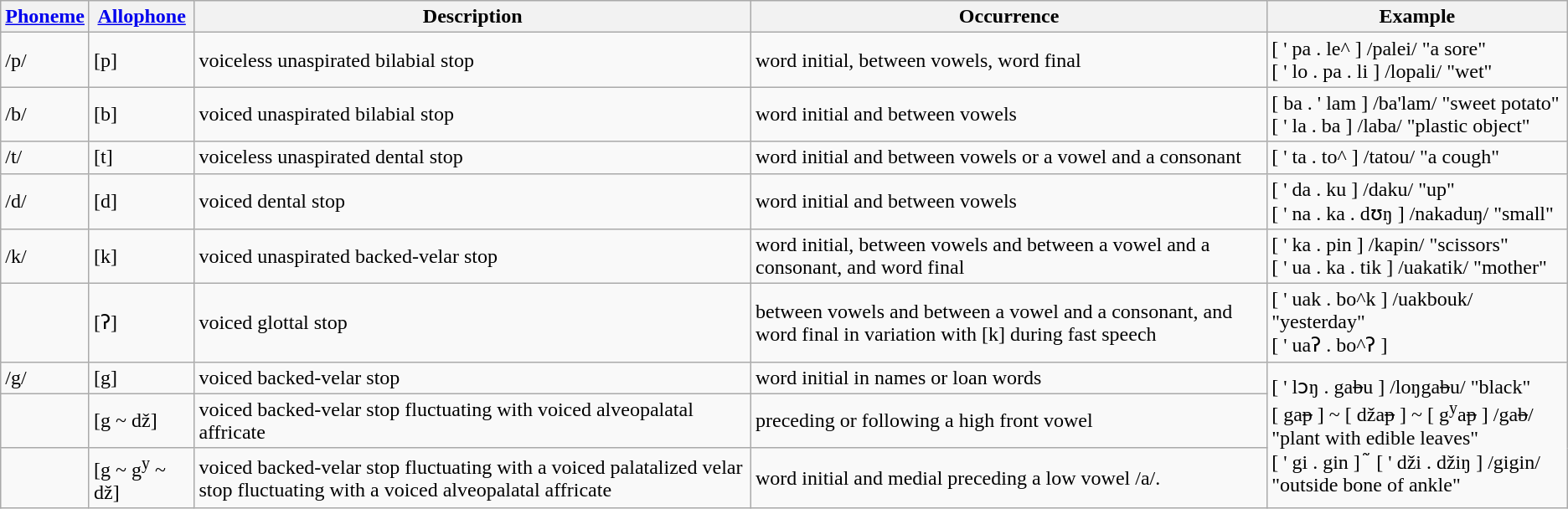<table class="wikitable">
<tr>
<th><a href='#'>Phoneme</a></th>
<th><a href='#'>Allophone</a></th>
<th>Description</th>
<th>Occurrence</th>
<th>Example</th>
</tr>
<tr>
<td>/p/</td>
<td>[p]</td>
<td>voiceless unaspirated bilabial stop</td>
<td>word initial, between vowels, word final</td>
<td>[ ' pa . le^ ]   /palei/   "a sore"<br>[ ' lo . pa . li ]   /lopali/   "wet"</td>
</tr>
<tr>
<td>/b/</td>
<td>[b]</td>
<td>voiced unaspirated bilabial stop</td>
<td>word initial and between vowels</td>
<td>[ ba . ' lam ]   /ba'lam/   "sweet potato"<br>[ ' la . ba ]   /laba/   "plastic object"</td>
</tr>
<tr>
<td>/t/</td>
<td>[t]</td>
<td>voiceless unaspirated dental stop</td>
<td>word initial and between vowels or a vowel and a consonant</td>
<td>[ ' ta . to^ ]   /tatou/   "a cough"</td>
</tr>
<tr>
<td>/d/</td>
<td>[d]</td>
<td>voiced dental stop</td>
<td>word initial and between vowels</td>
<td>[ ' da . ku ]   /daku/   "up"<br>[ ' na . ka . dʊŋ ]   /nakaduŋ/   "small"</td>
</tr>
<tr>
<td>/k/</td>
<td>[k]</td>
<td>voiced unaspirated backed-velar stop</td>
<td>word initial, between vowels and between a vowel and a consonant, and word final</td>
<td>[ ' ka . pin ]   /kapin/   "scissors"<br>[ ' ua . ka . tik ]   /uakatik/   "mother"</td>
</tr>
<tr>
<td></td>
<td>[ʔ]</td>
<td>voiced glottal stop</td>
<td>between vowels and between a vowel and a consonant, and word final in variation with [k] during fast speech</td>
<td>[ ' uak . bo^k ]   /uakbouk/   "yesterday"<br>[ ' uaʔ . bo^ʔ ]</td>
</tr>
<tr>
<td>/g/</td>
<td>[g]</td>
<td>voiced backed-velar stop</td>
<td>word initial in names or loan words</td>
<td rowspan="3">[ ' lɔŋ . ga<s>b</s>u ]   /loŋga<s>b</s>u/   "black"<br>[ ga<s>p</s> ] ~ [ dža<s>p</s> ] ~ [ g<sup>y</sup>a<s>p</s> ]   /ga<s>b</s>/   "plant with edible leaves"<br>[ ' gi . gin ]   ̃ [ ' dži . džiŋ ]   /gigin/   "outside bone of ankle"</td>
</tr>
<tr>
<td></td>
<td>[g ~ dž]</td>
<td>voiced backed-velar stop fluctuating with voiced alveopalatal affricate</td>
<td>preceding or following a high front vowel</td>
</tr>
<tr>
<td></td>
<td>[g ~ g<sup>y</sup> ~ dž]</td>
<td>voiced backed-velar stop fluctuating with a voiced palatalized velar stop fluctuating with a voiced alveopalatal affricate</td>
<td>word initial and medial preceding a low vowel /a/.</td>
</tr>
</table>
